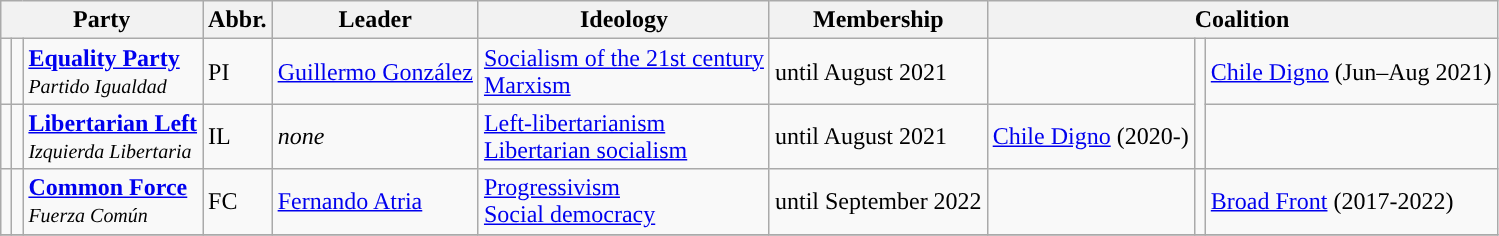<table class="wikitable" style="font-size:100%">
<tr>
<th colspan=3>Party</th>
<th>Abbr.</th>
<th>Leader</th>
<th>Ideology</th>
<th>Membership</th>
<th colspan=3>Coalition</th>
</tr>
<tr>
<td style="background-color: "></td>
<td></td>
<td><strong><a href='#'>Equality Party</a></strong><br><small><em>Partido Igualdad</em></small></td>
<td>PI</td>
<td><a href='#'>Guillermo González</a></td>
<td><a href='#'>Socialism of the 21st century</a><br><a href='#'>Marxism</a></td>
<td>until August 2021</td>
<td style="background-color: "></td>
<td rowspan=2></td>
<td><a href='#'>Chile Digno</a> (Jun–Aug 2021)</td>
</tr>
<tr>
<td style="background-color: "></td>
<td></td>
<td><strong><a href='#'>Libertarian Left</a></strong><br><small><em>Izquierda Libertaria</em></small></td>
<td>IL</td>
<td><em>none</em></td>
<td><a href='#'>Left-libertarianism</a><br><a href='#'>Libertarian socialism</a></td>
<td>until August 2021</td>
<td><a href='#'>Chile Digno</a> (2020-)</td>
</tr>
<tr>
<td style="background-color: "></td>
<td></td>
<td><strong><a href='#'>Common Force</a></strong><br><small><em>Fuerza Común</em></small></td>
<td>FC</td>
<td><a href='#'>Fernando Atria</a></td>
<td><a href='#'>Progressivism</a><br><a href='#'>Social democracy</a></td>
<td>until September 2022</td>
<td style="background-color: "></td>
<td></td>
<td><a href='#'>Broad Front</a> (2017-2022)</td>
</tr>
<tr>
</tr>
</table>
